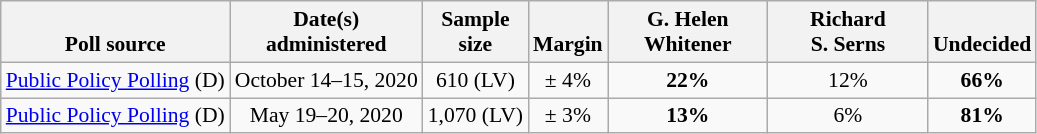<table class="wikitable" style="font-size:90%;text-align:center;">
<tr valign=bottom>
<th>Poll source</th>
<th>Date(s)<br>administered</th>
<th>Sample<br>size</th>
<th>Margin<br></th>
<th style="width:100px;">G. Helen<br>Whitener</th>
<th style="width:100px;">Richard<br>S. Serns</th>
<th>Undecided</th>
</tr>
<tr>
<td style="text-align:left;"><a href='#'>Public Policy Polling</a> (D)</td>
<td>October 14–15, 2020</td>
<td>610 (LV)</td>
<td>± 4%</td>
<td><strong>22%</strong></td>
<td>12%</td>
<td><strong>66%</strong></td>
</tr>
<tr>
<td style="text-align:left;"><a href='#'>Public Policy Polling</a> (D)</td>
<td>May 19–20, 2020</td>
<td>1,070 (LV)</td>
<td>± 3%</td>
<td><strong>13%</strong></td>
<td>6%</td>
<td><strong>81%</strong></td>
</tr>
</table>
